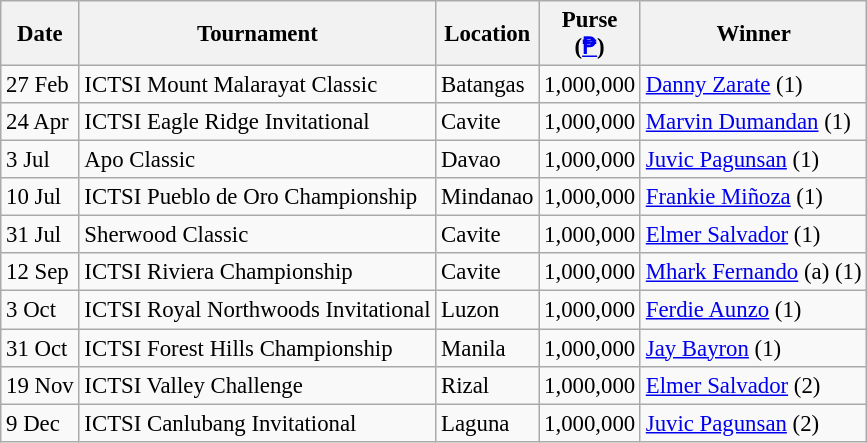<table class="wikitable" style="font-size:95%">
<tr>
<th>Date</th>
<th>Tournament</th>
<th>Location</th>
<th>Purse<br>(<a href='#'>₱</a>)</th>
<th>Winner</th>
</tr>
<tr>
<td>27 Feb</td>
<td>ICTSI Mount Malarayat Classic</td>
<td>Batangas</td>
<td align=right>1,000,000</td>
<td> <a href='#'>Danny Zarate</a> (1)</td>
</tr>
<tr>
<td>24 Apr</td>
<td>ICTSI Eagle Ridge Invitational</td>
<td>Cavite</td>
<td align=right>1,000,000</td>
<td> <a href='#'>Marvin Dumandan</a> (1)</td>
</tr>
<tr>
<td>3 Jul</td>
<td>Apo Classic</td>
<td>Davao</td>
<td align=right>1,000,000</td>
<td> <a href='#'>Juvic Pagunsan</a> (1)</td>
</tr>
<tr>
<td>10 Jul</td>
<td>ICTSI Pueblo de Oro Championship</td>
<td>Mindanao</td>
<td align=right>1,000,000</td>
<td> <a href='#'>Frankie Miñoza</a> (1)</td>
</tr>
<tr>
<td>31 Jul</td>
<td>Sherwood Classic</td>
<td>Cavite</td>
<td align=right>1,000,000</td>
<td> <a href='#'>Elmer Salvador</a> (1)</td>
</tr>
<tr>
<td>12 Sep</td>
<td>ICTSI Riviera Championship</td>
<td>Cavite</td>
<td align=right>1,000,000</td>
<td> <a href='#'>Mhark Fernando</a> (a) (1)</td>
</tr>
<tr>
<td>3 Oct</td>
<td>ICTSI Royal Northwoods Invitational</td>
<td>Luzon</td>
<td align=right>1,000,000</td>
<td> <a href='#'>Ferdie Aunzo</a> (1)</td>
</tr>
<tr>
<td>31 Oct</td>
<td>ICTSI Forest Hills Championship</td>
<td>Manila</td>
<td align=right>1,000,000</td>
<td> <a href='#'>Jay Bayron</a> (1)</td>
</tr>
<tr>
<td>19 Nov</td>
<td>ICTSI Valley Challenge</td>
<td>Rizal</td>
<td align=right>1,000,000</td>
<td> <a href='#'>Elmer Salvador</a> (2)</td>
</tr>
<tr>
<td>9 Dec</td>
<td>ICTSI Canlubang Invitational</td>
<td>Laguna</td>
<td align=right>1,000,000</td>
<td> <a href='#'>Juvic Pagunsan</a> (2)</td>
</tr>
</table>
